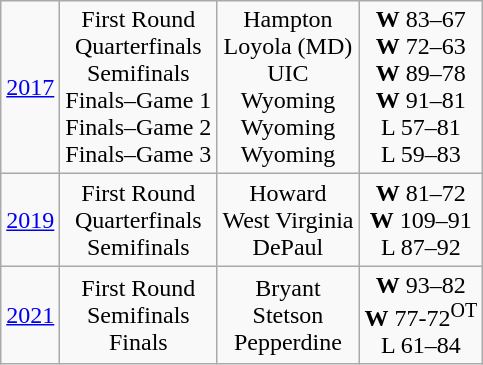<table class="wikitable">
<tr align="center">
<td><a href='#'>2017</a></td>
<td>First Round<br>Quarterfinals<br>Semifinals<br>Finals–Game 1<br>Finals–Game 2<br>Finals–Game 3</td>
<td>Hampton<br>Loyola (MD)<br>UIC<br>Wyoming<br>Wyoming<br>Wyoming</td>
<td><strong>W</strong> 83–67<br><strong>W</strong> 72–63<br><strong>W</strong> 89–78<br><strong>W</strong> 91–81<br>L 57–81<br>L 59–83</td>
</tr>
<tr align="center">
<td><a href='#'>2019</a></td>
<td>First Round<br>Quarterfinals<br>Semifinals</td>
<td>Howard<br>West Virginia<br>DePaul</td>
<td><strong>W</strong> 81–72<br><strong>W</strong> 109–91<br>L 87–92</td>
</tr>
<tr align="center">
<td><a href='#'>2021</a></td>
<td>First Round<br>Semifinals<br>Finals</td>
<td>Bryant<br>Stetson<br>Pepperdine</td>
<td><strong>W</strong> 93–82<br><strong>W</strong> 77-72<sup>OT</sup><br>L 61–84</td>
</tr>
</table>
